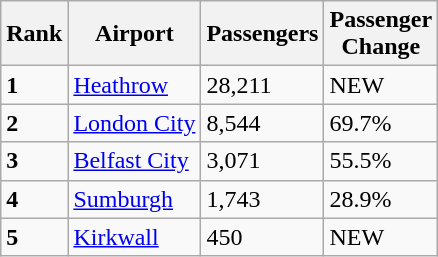<table class="wikitable sortable">
<tr>
<th>Rank</th>
<th>Airport</th>
<th>Passengers</th>
<th>Passenger<br>Change</th>
</tr>
<tr>
<td><strong>1</strong></td>
<td><a href='#'>Heathrow</a></td>
<td>28,211</td>
<td> NEW</td>
</tr>
<tr>
<td><strong>2</strong></td>
<td><a href='#'>London City</a></td>
<td>8,544</td>
<td> 69.7%</td>
</tr>
<tr>
<td><strong>3</strong></td>
<td><a href='#'>Belfast City</a></td>
<td>3,071</td>
<td> 55.5%</td>
</tr>
<tr>
<td><strong>4</strong></td>
<td><a href='#'>Sumburgh</a></td>
<td>1,743</td>
<td> 28.9%</td>
</tr>
<tr>
<td><strong>5</strong></td>
<td><a href='#'>Kirkwall</a></td>
<td>450</td>
<td> NEW</td>
</tr>
</table>
